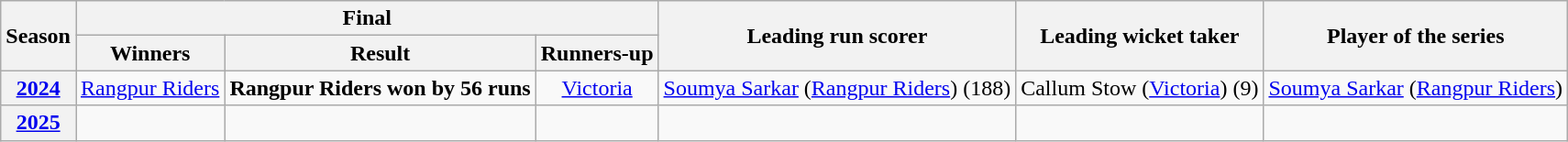<table class="wikitable" style="text-align:center">
<tr>
<th rowspan="2">Season</th>
<th colspan="3">Final</th>
<th rowspan="2">Leading run scorer</th>
<th rowspan="2">Leading wicket taker</th>
<th rowspan="2">Player of the series</th>
</tr>
<tr>
<th>Winners</th>
<th>Result</th>
<th>Runners-up</th>
</tr>
<tr>
<th><a href='#'>2024</a></th>
<td><a href='#'>Rangpur Riders</a></td>
<td><strong>Rangpur Riders won by 56 runs</strong><br></td>
<td><a href='#'>Victoria</a></td>
<td><a href='#'>Soumya Sarkar</a> (<a href='#'>Rangpur Riders</a>) (188)</td>
<td>Callum Stow (<a href='#'>Victoria</a>) (9)</td>
<td><a href='#'>Soumya Sarkar</a> (<a href='#'>Rangpur Riders</a>)</td>
</tr>
<tr>
<th><a href='#'>2025</a></th>
<td></td>
<td></td>
<td></td>
<td></td>
<td></td>
<td></td>
</tr>
</table>
